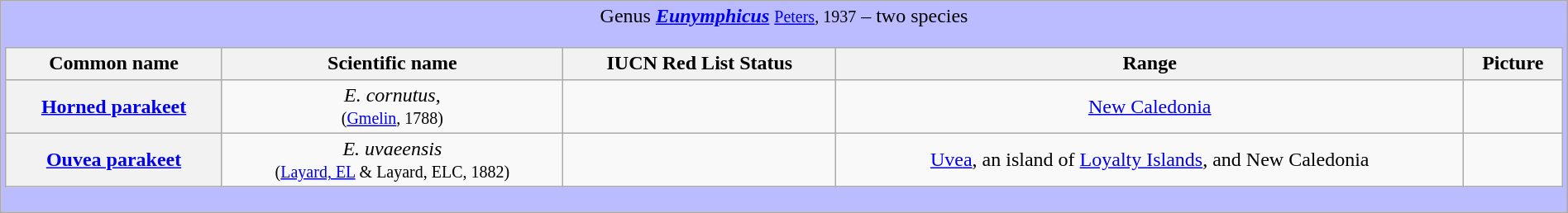<table class="wikitable" style="width:100%;text-align:center">
<tr>
<td colspan="100%" align="center" bgcolor="#BBBBFF">Genus <strong><em><a href='#'>Eunymphicus</a></em></strong> <small><a href='#'>Peters</a>, 1937</small> – two species<br><table class="wikitable sortable" style="width:100%;text-align:center">
<tr>
<th scope="col">Common name</th>
<th scope="col">Scientific name</th>
<th scope="col">IUCN Red List Status</th>
<th scope="col" class="unsortable">Range</th>
<th scope="col" class="unsortable">Picture</th>
</tr>
<tr>
<th scope="row"><a href='#'>Horned parakeet</a></th>
<td><em>E. cornutus</em>, <br><small>(<a href='#'>Gmelin</a>, 1788)</small></td>
<td></td>
<td><a href='#'>New Caledonia</a></td>
<td></td>
</tr>
<tr>
<th scope="row"><a href='#'>Ouvea parakeet</a></th>
<td><em>E. uvaeensis</em> <br><small>(<a href='#'>Layard, EL</a> & Layard, ELC, 1882)</small></td>
<td></td>
<td><a href='#'>Uvea</a>, an island of <a href='#'>Loyalty Islands</a>, and New Caledonia</td>
<td></td>
</tr>
</table>
</td>
</tr>
</table>
